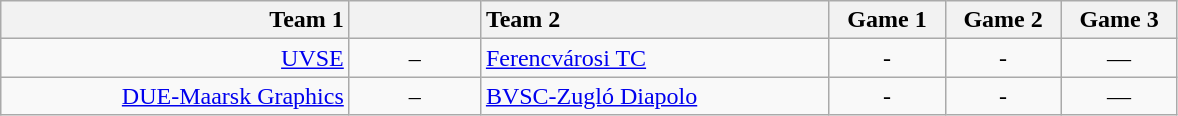<table class=wikitable style="text-align:center">
<tr>
<th style="width:225px; text-align:right;">Team 1</th>
<th style="width:80px;"></th>
<th style="width:225px; text-align:left;">Team 2</th>
<th style="width:70px;">Game 1</th>
<th style="width:70px;">Game 2</th>
<th style="width:70px;">Game 3</th>
</tr>
<tr>
<td align=right> <a href='#'>UVSE</a></td>
<td>–</td>
<td align=left> <a href='#'>Ferencvárosi TC</a></td>
<td>-</td>
<td>-</td>
<td>—</td>
</tr>
<tr>
<td align=right> <a href='#'>DUE-Maarsk Graphics</a></td>
<td>–</td>
<td align=left> <a href='#'>BVSC-Zugló Diapolo</a></td>
<td>-</td>
<td>-</td>
<td>—</td>
</tr>
</table>
